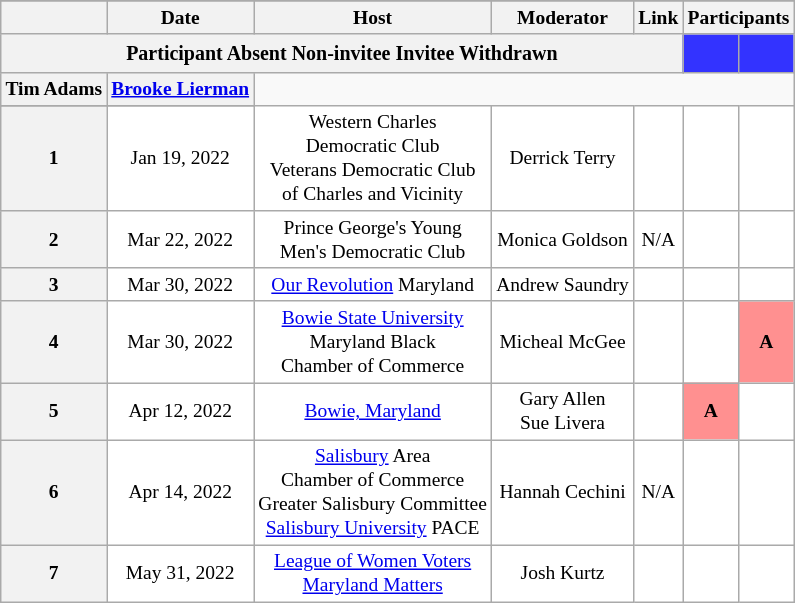<table class="wikitable mw-collapsible" style="text-align:center;">
<tr>
</tr>
<tr style="font-size:small;">
<th scope="col"></th>
<th scope="col">Date</th>
<th scope="col">Host</th>
<th scope="col">Moderator</th>
<th scope="col">Link</th>
<th scope="col" colspan="2">Participants</th>
</tr>
<tr>
<th colspan="5" rowspan="2"> <small>Participant </small> <small>Absent </small> <small>Non-invitee </small> <small>Invitee Withdrawn</small></th>
<th scope="col" style="background:#3333FF;"></th>
<th scope="col" style="background:#3333FF;"></th>
</tr>
<tr>
</tr>
<tr style="font-size:small;">
<th scope="col">Tim Adams</th>
<th scope="col"><a href='#'>Brooke Lierman</a></th>
</tr>
<tr>
</tr>
<tr style="background:#FFFFFF;font-size:small;">
<th scope="row">1</th>
<td style="white-space:nowrap;">Jan 19, 2022</td>
<td style="white-space:nowrap;">Western Charles<br>Democratic Club<br>Veterans Democratic Club<br>of Charles and Vicinity</td>
<td style="white-space:nowrap;">Derrick Terry</td>
<td style="white-space:nowrap;"></td>
<td></td>
<td></td>
</tr>
<tr style="background:#FFFFFF;font-size:small;">
<th scope="row">2</th>
<td style="white-space:nowrap;">Mar 22, 2022</td>
<td style="white-space:nowrap;">Prince George's Young<br>Men's Democratic Club</td>
<td style="white-space:nowrap;">Monica Goldson</td>
<td style="white-space:nowrap;">N/A</td>
<td></td>
<td></td>
</tr>
<tr style="background:#FFFFFF;font-size:small;">
<th scope="row">3</th>
<td style="white-space:nowrap;">Mar 30, 2022</td>
<td style="white-space:nowrap;"><a href='#'>Our Revolution</a> Maryland</td>
<td style="white-space:nowrap;">Andrew Saundry</td>
<td style="white-space:nowrap;"></td>
<td></td>
<td></td>
</tr>
<tr style="background:#FFFFFF;font-size:small;">
<th scope="row">4</th>
<td style="white-space:nowrap;">Mar 30, 2022</td>
<td style="white-space:nowrap;"><a href='#'>Bowie State University</a><br>Maryland Black<br>Chamber of Commerce</td>
<td style="white-space:nowrap;">Micheal McGee</td>
<td style="white-space:nowrap;"></td>
<td></td>
<td style="background:#ff9090; color:black; text-align:center;"><strong>A</strong></td>
</tr>
<tr style="background:#FFFFFF;font-size:small;">
<th scope="row">5</th>
<td style="white-space:nowrap;">Apr 12, 2022</td>
<td style="white-space:nowrap;"><a href='#'>Bowie, Maryland</a></td>
<td style="white-space:nowrap;">Gary Allen<br>Sue Livera</td>
<td style="white-space:nowrap;"></td>
<td style="background:#ff9090; color:black; text-align:center;"><strong>A</strong></td>
<td></td>
</tr>
<tr style="background:#FFFFFF;font-size:small;">
<th scope="row">6</th>
<td style="white-space:nowrap;">Apr 14, 2022</td>
<td style="white-space:nowrap;"><a href='#'>Salisbury</a> Area<br>Chamber of Commerce<br>Greater Salisbury Committee<br><a href='#'>Salisbury University</a> PACE</td>
<td style="white-space:nowrap;">Hannah Cechini</td>
<td style="white-space:nowrap;">N/A</td>
<td></td>
<td></td>
</tr>
<tr style="background:#FFFFFF;font-size:small;">
<th scope="row">7</th>
<td style="white-space:nowrap;">May 31, 2022</td>
<td style="white-space:nowrap;"><a href='#'>League of Women Voters</a><br><a href='#'>Maryland Matters</a></td>
<td style="white-space:nowrap;">Josh Kurtz</td>
<td style="white-space:nowrap;"></td>
<td></td>
<td></td>
</tr>
</table>
